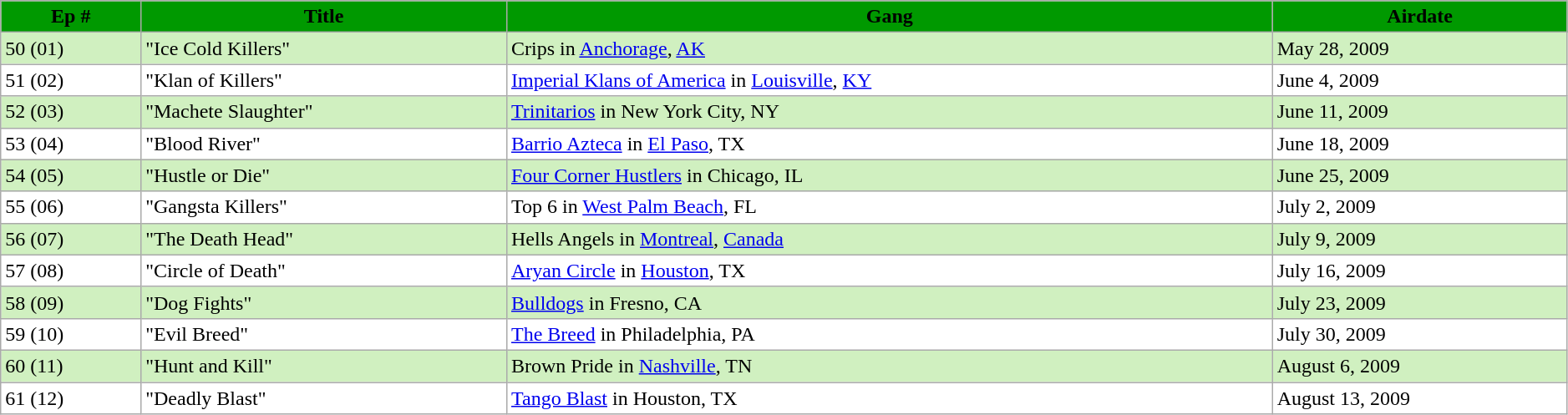<table class="wikitable" width=99%>
<tr>
<th style="background-color: #009900"><span>Ep #</span></th>
<th style="background-color: #009900"><span>Title</span></th>
<th style="background-color: #009900"><span>Gang</span></th>
<th style="background-color: #009900"><span>Airdate</span></th>
</tr>
<tr style="background-color: #d0f0c0;" |>
<td>50 (01)</td>
<td>"Ice Cold Killers"</td>
<td>Crips in <a href='#'>Anchorage</a>, <a href='#'>AK</a></td>
<td>May 28, 2009</td>
</tr>
<tr style="background-color: #FFFFFF;" |>
<td>51 (02)</td>
<td>"Klan of Killers"</td>
<td><a href='#'>Imperial Klans of America</a> in <a href='#'>Louisville</a>, <a href='#'>KY</a></td>
<td>June 4, 2009</td>
</tr>
<tr style="background-color: #d0f0c0;" |>
<td>52 (03)</td>
<td>"Machete Slaughter"</td>
<td><a href='#'>Trinitarios</a> in New York City, NY</td>
<td>June 11, 2009</td>
</tr>
<tr style="background-color: #FFFFFF;" |>
<td>53 (04)</td>
<td>"Blood River"</td>
<td><a href='#'>Barrio Azteca</a> in <a href='#'>El Paso</a>, TX</td>
<td>June 18, 2009</td>
</tr>
<tr style="background-color: #d0f0c0;" |>
<td>54 (05)</td>
<td>"Hustle or Die"</td>
<td><a href='#'>Four Corner Hustlers</a> in Chicago, IL</td>
<td>June 25, 2009</td>
</tr>
<tr style="background-color: #FFFFFF;" |>
<td>55 (06)</td>
<td>"Gangsta Killers"</td>
<td>Top 6 in <a href='#'>West Palm Beach</a>, FL</td>
<td>July 2, 2009</td>
</tr>
<tr style="background-color: #d0f0c0;" |>
<td>56 (07)</td>
<td>"The Death Head"</td>
<td>Hells Angels in <a href='#'>Montreal</a>, <a href='#'>Canada</a></td>
<td>July 9, 2009</td>
</tr>
<tr style="background-color: #FFFFFF;" |>
<td>57 (08)</td>
<td>"Circle of Death"</td>
<td><a href='#'>Aryan Circle</a> in <a href='#'>Houston</a>, TX</td>
<td>July 16, 2009</td>
</tr>
<tr style="background-color: #d0f0c0;" |>
<td>58 (09)</td>
<td>"Dog Fights"</td>
<td><a href='#'>Bulldogs</a> in Fresno, CA</td>
<td>July 23, 2009</td>
</tr>
<tr style="background-color: #FFFFFF;" |>
<td>59 (10)</td>
<td>"Evil Breed"</td>
<td><a href='#'>The Breed</a> in Philadelphia, PA</td>
<td>July 30, 2009</td>
</tr>
<tr style="background-color: #d0f0c0;" |>
<td>60 (11)</td>
<td>"Hunt and Kill"</td>
<td>Brown Pride in <a href='#'>Nashville</a>, TN</td>
<td>August 6, 2009</td>
</tr>
<tr style="background-color: #FFFFFF;" |>
<td>61 (12)</td>
<td>"Deadly Blast"</td>
<td><a href='#'>Tango Blast</a> in Houston, TX</td>
<td>August 13, 2009</td>
</tr>
</table>
